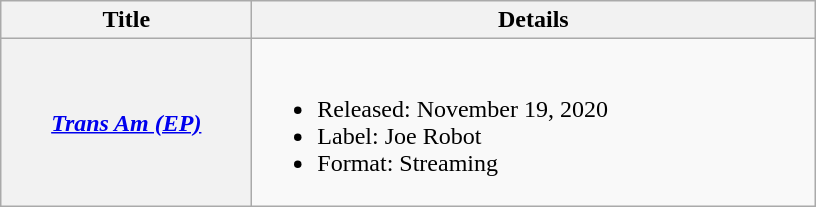<table class="wikitable plainrowheaders">
<tr>
<th scope="col" style="width:10em;">Title</th>
<th scope="col" style="width:23em;">Details</th>
</tr>
<tr>
<th scope="row"><em><a href='#'>Trans Am (EP)</a></em></th>
<td><br><ul><li>Released: November 19, 2020</li><li>Label: Joe Robot</li><li>Format: Streaming</li></ul></td>
</tr>
</table>
